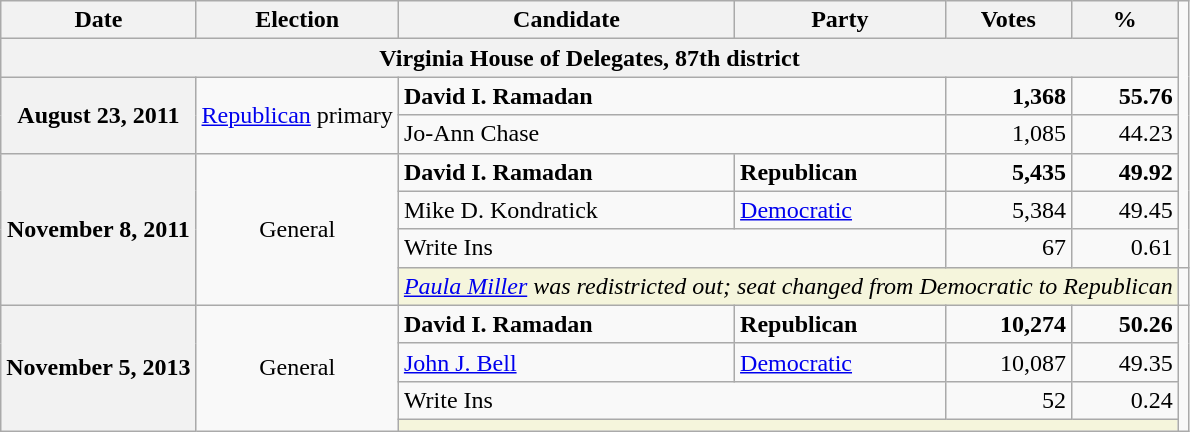<table class="wikitable">
<tr>
<th>Date</th>
<th>Election</th>
<th>Candidate</th>
<th>Party</th>
<th>Votes</th>
<th>%</th>
</tr>
<tr>
<th colspan="6">Virginia House of Delegates, 87th district</th>
</tr>
<tr>
<th rowspan="2" align="center">August 23, 2011</th>
<td rowspan="2" ><a href='#'>Republican</a> primary</td>
<td colspan="2"><strong>David I. Ramadan</strong></td>
<td align="right"><strong>1,368</strong></td>
<td align="right"><strong>55.76</strong></td>
</tr>
<tr>
<td colspan="2">Jo-Ann Chase</td>
<td align="right">1,085</td>
<td align="right">44.23</td>
</tr>
<tr>
<th rowspan="4" align="center">November 8, 2011</th>
<td rowspan="4" align="center">General</td>
<td><strong>David I. Ramadan</strong></td>
<td><strong>Republican</strong></td>
<td align="right"><strong>5,435</strong></td>
<td align="right"><strong>49.92</strong></td>
</tr>
<tr>
<td>Mike D. Kondratick</td>
<td><a href='#'>Democratic</a></td>
<td align="right">5,384</td>
<td align="right">49.45</td>
</tr>
<tr>
<td colspan="2">Write Ins</td>
<td align="right">67</td>
<td align="right">0.61</td>
</tr>
<tr>
<td colspan="4" style="background:Beige"><em><a href='#'>Paula Miller</a> was redistricted out; seat changed from Democratic to Republican</em></td>
<td></td>
</tr>
<tr>
<th rowspan="4" align="center">November 5, 2013</th>
<td rowspan="4" align="center">General</td>
<td><strong>David I. Ramadan</strong></td>
<td><strong>Republican</strong></td>
<td align="right"><strong>10,274</strong></td>
<td align="right"><strong>50.26</strong></td>
</tr>
<tr>
<td><a href='#'>John J. Bell</a></td>
<td><a href='#'>Democratic</a></td>
<td align="right">10,087</td>
<td align="right">49.35</td>
</tr>
<tr>
<td colspan="2">Write Ins</td>
<td align="right">52</td>
<td align="right">0.24</td>
</tr>
<tr>
<td colspan="4" style="background:Beige"></td>
</tr>
</table>
